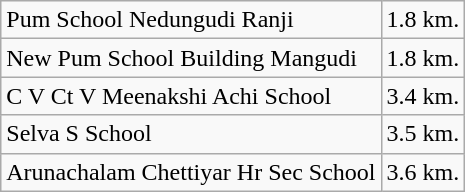<table class="wikitable">
<tr>
<td>Pum School Nedungudi Ranji</td>
<td>1.8 km.</td>
</tr>
<tr>
<td>New Pum School Building Mangudi</td>
<td>1.8 km.</td>
</tr>
<tr>
<td>C V Ct V Meenakshi Achi School</td>
<td>3.4 km.</td>
</tr>
<tr>
<td>Selva S School</td>
<td>3.5 km.</td>
</tr>
<tr>
<td>Arunachalam Chettiyar Hr Sec School</td>
<td>3.6 km.</td>
</tr>
</table>
